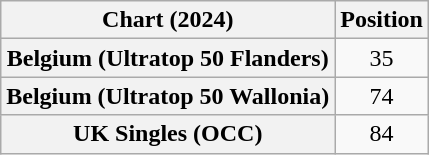<table class="wikitable sortable plainrowheaders" style="text-align:center">
<tr>
<th scope="col">Chart (2024)</th>
<th scope="col">Position</th>
</tr>
<tr>
<th scope="row">Belgium (Ultratop 50 Flanders)</th>
<td>35</td>
</tr>
<tr>
<th scope="row">Belgium (Ultratop 50 Wallonia)</th>
<td>74</td>
</tr>
<tr>
<th scope="row">UK Singles (OCC)</th>
<td>84</td>
</tr>
</table>
